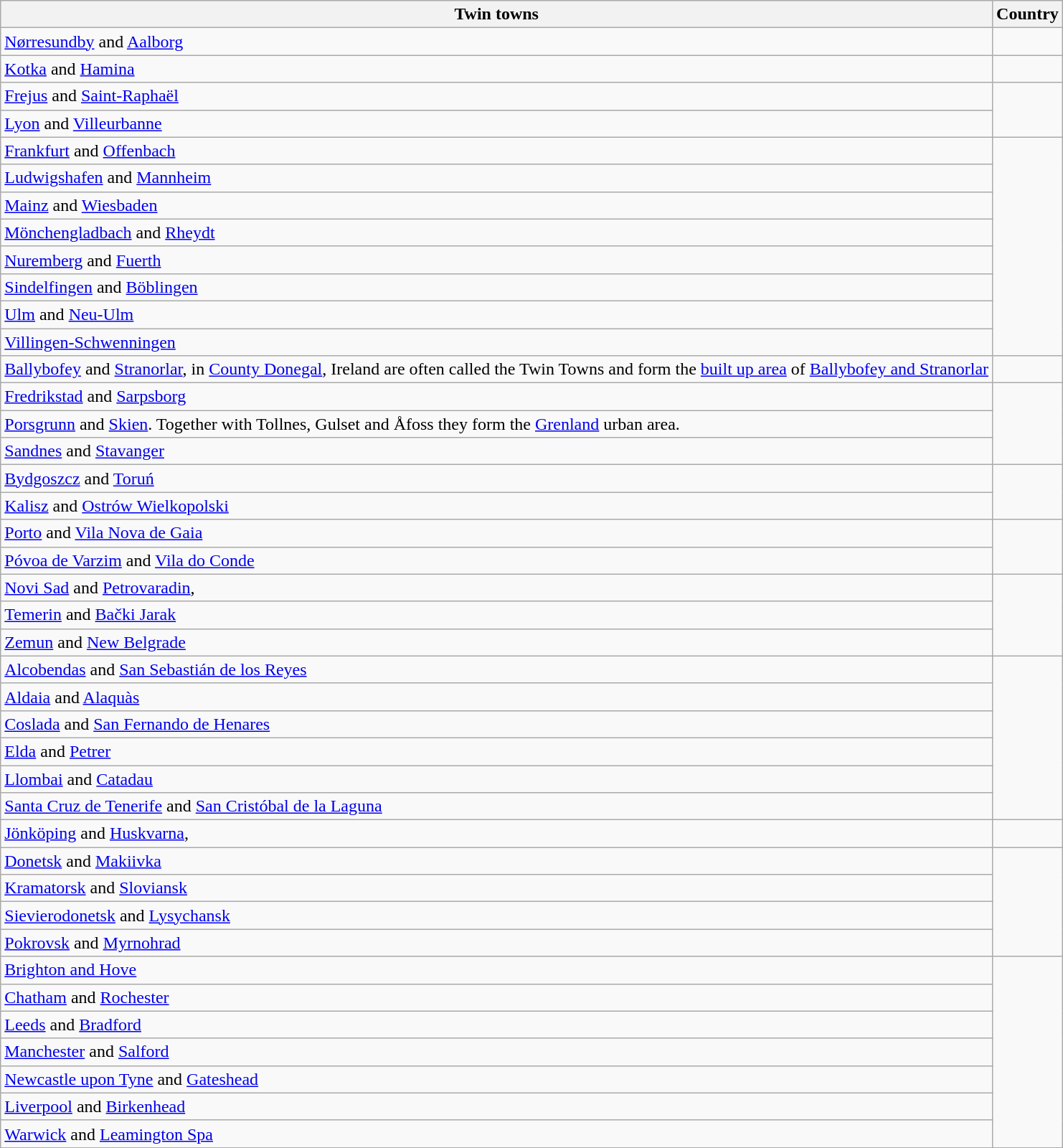<table class="wikitable">
<tr>
<th>Twin towns</th>
<th>Country</th>
</tr>
<tr>
<td><a href='#'>Nørresundby</a> and <a href='#'>Aalborg</a></td>
<td></td>
</tr>
<tr>
<td><a href='#'>Kotka</a> and <a href='#'>Hamina</a></td>
<td></td>
</tr>
<tr>
<td><a href='#'>Frejus</a> and <a href='#'>Saint-Raphaël</a></td>
<td rowspan="2"></td>
</tr>
<tr>
<td><a href='#'>Lyon</a> and <a href='#'>Villeurbanne</a></td>
</tr>
<tr>
<td><a href='#'>Frankfurt</a> and <a href='#'>Offenbach</a></td>
<td rowspan="8"></td>
</tr>
<tr>
<td><a href='#'>Ludwigshafen</a> and <a href='#'>Mannheim</a></td>
</tr>
<tr>
<td><a href='#'>Mainz</a> and <a href='#'>Wiesbaden</a></td>
</tr>
<tr>
<td><a href='#'>Mönchengladbach</a> and <a href='#'>Rheydt</a></td>
</tr>
<tr>
<td><a href='#'>Nuremberg</a> and <a href='#'>Fuerth</a></td>
</tr>
<tr>
<td><a href='#'>Sindelfingen</a> and <a href='#'>Böblingen</a></td>
</tr>
<tr>
<td><a href='#'>Ulm</a> and <a href='#'>Neu-Ulm</a></td>
</tr>
<tr>
<td><a href='#'>Villingen-Schwenningen</a></td>
</tr>
<tr>
<td><a href='#'>Ballybofey</a> and <a href='#'>Stranorlar</a>, in <a href='#'>County Donegal</a>, Ireland are often called the Twin Towns and form the <a href='#'>built up area</a> of <a href='#'>Ballybofey and Stranorlar</a></td>
<td></td>
</tr>
<tr>
<td><a href='#'>Fredrikstad</a> and <a href='#'>Sarpsborg</a></td>
<td rowspan="3"></td>
</tr>
<tr>
<td><a href='#'>Porsgrunn</a> and <a href='#'>Skien</a>. Together with Tollnes, Gulset and Åfoss they form the <a href='#'>Grenland</a> urban area.</td>
</tr>
<tr>
<td><a href='#'>Sandnes</a> and <a href='#'>Stavanger</a></td>
</tr>
<tr>
<td><a href='#'>Bydgoszcz</a> and <a href='#'>Toruń</a></td>
<td rowspan="2"></td>
</tr>
<tr>
<td><a href='#'>Kalisz</a> and <a href='#'>Ostrów Wielkopolski</a></td>
</tr>
<tr>
<td><a href='#'>Porto</a> and <a href='#'>Vila Nova de Gaia</a></td>
<td rowspan="2"></td>
</tr>
<tr>
<td><a href='#'>Póvoa de Varzim</a> and <a href='#'>Vila do Conde</a></td>
</tr>
<tr>
<td><a href='#'>Novi Sad</a> and <a href='#'>Petrovaradin</a>,</td>
<td rowspan="3"></td>
</tr>
<tr>
<td><a href='#'>Temerin</a> and <a href='#'>Bački Jarak</a></td>
</tr>
<tr>
<td><a href='#'>Zemun</a> and <a href='#'>New Belgrade</a></td>
</tr>
<tr>
<td><a href='#'>Alcobendas</a> and <a href='#'>San Sebastián de los Reyes</a></td>
<td rowspan="6"></td>
</tr>
<tr>
<td><a href='#'>Aldaia</a> and <a href='#'>Alaquàs</a></td>
</tr>
<tr>
<td><a href='#'>Coslada</a> and <a href='#'>San Fernando de Henares</a></td>
</tr>
<tr>
<td><a href='#'>Elda</a> and <a href='#'>Petrer</a></td>
</tr>
<tr>
<td><a href='#'>Llombai</a> and <a href='#'>Catadau</a></td>
</tr>
<tr>
<td><a href='#'>Santa Cruz de Tenerife</a> and <a href='#'>San Cristóbal de la Laguna</a></td>
</tr>
<tr>
<td><a href='#'>Jönköping</a> and <a href='#'>Huskvarna</a>,</td>
<td></td>
</tr>
<tr>
<td><a href='#'>Donetsk</a> and <a href='#'>Makiivka</a></td>
<td rowspan="4"></td>
</tr>
<tr>
<td><a href='#'>Kramatorsk</a> and <a href='#'>Sloviansk</a></td>
</tr>
<tr>
<td><a href='#'>Sievierodonetsk</a> and <a href='#'>Lysychansk</a></td>
</tr>
<tr>
<td><a href='#'>Pokrovsk</a>  and <a href='#'>Myrnohrad</a></td>
</tr>
<tr>
<td><a href='#'>Brighton and Hove</a></td>
<td rowspan="7"></td>
</tr>
<tr>
<td><a href='#'>Chatham</a> and <a href='#'>Rochester</a></td>
</tr>
<tr>
<td><a href='#'>Leeds</a> and <a href='#'>Bradford</a></td>
</tr>
<tr>
<td><a href='#'>Manchester</a> and <a href='#'>Salford</a></td>
</tr>
<tr>
<td><a href='#'>Newcastle upon Tyne</a> and <a href='#'>Gateshead</a></td>
</tr>
<tr>
<td><a href='#'>Liverpool</a> and <a href='#'>Birkenhead</a></td>
</tr>
<tr>
<td><a href='#'>Warwick</a> and <a href='#'>Leamington Spa</a></td>
</tr>
</table>
